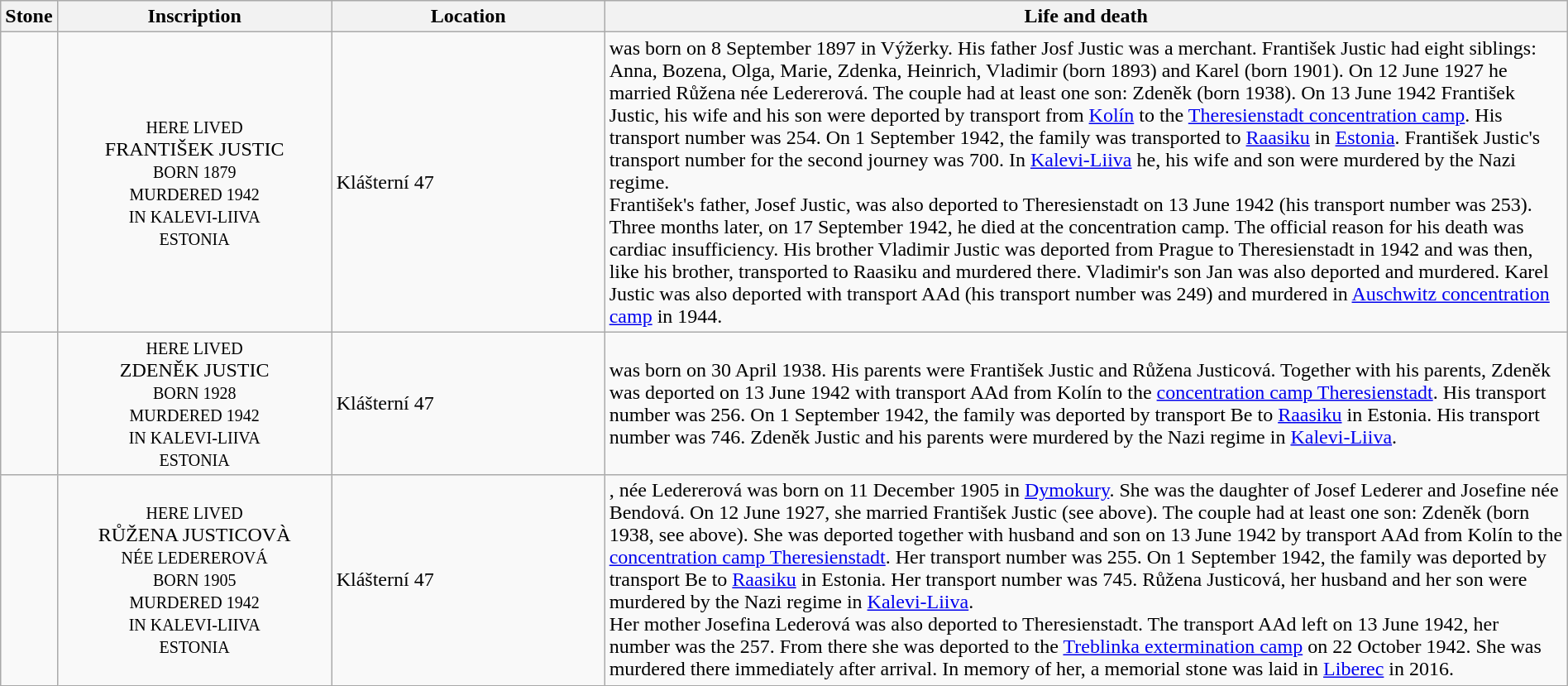<table class="wikitable sortable toptextcells" style="width:100%">
<tr>
<th class="hintergrundfarbe6 unsortable" width="120px">Stone</th>
<th class="hintergrundfarbe6" style ="width:18%;">Inscription</th>
<th class="hintergrundfarbe6" data-sort-type="text" style ="width:18%;">Location</th>
<th class="hintergrundfarbe6" style="width:100%;">Life and death</th>
</tr>
<tr>
<td></td>
<td style="text-align:center"><div><small>HERE LIVED</small><br>FRANTIŠEK JUSTIC<br><small>BORN 1879<br>MURDERED 1942<br>IN KALEVI-LIIVA<br>ESTONIA</small></div></td>
<td>Klášterní 47<br> </td>
<td><strong></strong> was born on 8 September 1897 in Výžerky.  His father Josf Justic was a merchant. František Justic had eight siblings: Anna, Bozena, Olga, Marie, Zdenka, Heinrich, Vladimir (born 1893) and Karel (born 1901). On 12 June 1927 he married Růžena née Ledererová. The couple had at least one son: Zdeněk (born 1938). On 13 June 1942 František Justic, his wife and his son were deported by transport from <a href='#'>Kolín</a> to the <a href='#'>Theresienstadt concentration camp</a>. His transport number was 254. On 1 September 1942,  the family was transported to <a href='#'>Raasiku</a> in <a href='#'>Estonia</a>. František Justic's transport number for the second journey was 700. In <a href='#'>Kalevi-Liiva</a> he, his wife and son were murdered by the Nazi regime.<br>František's father, Josef Justic, was also deported to Theresienstadt on 13 June 1942 (his transport number was 253). Three months later, on 17 September 1942, he died at the concentration camp. The official reason for his death was cardiac insufficiency.
His brother Vladimir Justic was deported from Prague to Theresienstadt in 1942 and was then, like his brother, transported to Raasiku and murdered there. Vladimir's son Jan was also deported and murdered.
Karel Justic was also deported with transport AAd (his transport number was 249) and murdered in <a href='#'>Auschwitz concentration camp</a> in 1944.</td>
</tr>
<tr>
<td></td>
<td style="text-align:center"><div><small>HERE LIVED</small><br>ZDENĚK JUSTIC<br><small>BORN 1928<br>MURDERED 1942<br>IN KALEVI-LIIVA<br>ESTONIA</small></div></td>
<td>Klášterní 47<br> </td>
<td><strong></strong> was born on 30 April 1938. His parents were František Justic and Růžena Justicová. Together with his parents, Zdeněk was deported on 13 June 1942 with transport AAd from Kolín to the <a href='#'>concentration camp Theresienstadt</a>. His transport number was 256. On 1 September 1942, the family was deported by transport Be to <a href='#'>Raasiku</a> in Estonia. His transport number was 746. Zdeněk Justic and his parents were murdered by the Nazi regime in <a href='#'>Kalevi-Liiva</a>.</td>
</tr>
<tr>
<td></td>
<td style="text-align:center"><div><small>HERE LIVED</small><br>RŮŽENA JUSTICOVÀ<br><small>NÉE LEDEREROVÁ<br>BORN 1905<br>MURDERED 1942<br>IN KALEVI-LIIVA<br>ESTONIA</small></div></td>
<td>Klášterní 47<br> </td>
<td><strong></strong>, née Ledererová was born on 11 December 1905 in <a href='#'>Dymokury</a>. She was the daughter of Josef Lederer and Josefine née Bendová. On 12 June 1927, she married František Justic (see above). The couple had at least one son: Zdeněk (born 1938, see above). She was deported together with husband and son on 13 June 1942 by transport AAd from Kolín to the <a href='#'>concentration camp Theresienstadt</a>. Her transport number was 255. On 1 September 1942, the family was deported by transport Be to <a href='#'>Raasiku</a> in Estonia. Her transport number was 745. Růžena Justicová, her husband and her son were murdered by the Nazi regime in <a href='#'>Kalevi-Liiva</a>.<br>Her mother Josefina Lederová was also deported to Theresienstadt. The transport AAd left on 13 June 1942, her number was the 257. From there she was deported to the <a href='#'>Treblinka extermination camp</a> on 22 October 1942. She was murdered there immediately after arrival. In memory of her, a memorial stone was laid in <a href='#'>Liberec</a> in 2016.</td>
</tr>
</table>
